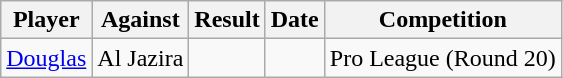<table class="wikitable">
<tr>
<th>Player</th>
<th>Against</th>
<th style="text-align:center">Result</th>
<th>Date</th>
<th>Competition</th>
</tr>
<tr>
<td> <a href='#'>Douglas</a></td>
<td>Al Jazira</td>
<td></td>
<td></td>
<td align=center>Pro League (Round 20)</td>
</tr>
</table>
